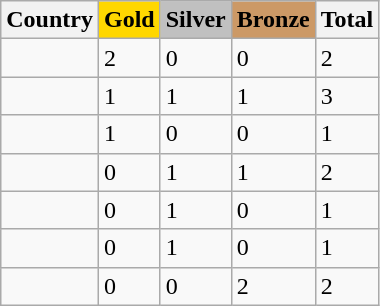<table class="wikitable sortable">
<tr>
<th>Country</th>
<th style="background:gold;">Gold</th>
<th style="background:silver;">Silver</th>
<th style="background:#c96;">Bronze</th>
<th>Total</th>
</tr>
<tr>
<td></td>
<td>2</td>
<td>0</td>
<td>0</td>
<td>2</td>
</tr>
<tr>
<td></td>
<td>1</td>
<td>1</td>
<td>1</td>
<td>3</td>
</tr>
<tr>
<td></td>
<td>1</td>
<td>0</td>
<td>0</td>
<td>1</td>
</tr>
<tr>
<td></td>
<td>0</td>
<td>1</td>
<td>1</td>
<td>2</td>
</tr>
<tr>
<td></td>
<td>0</td>
<td>1</td>
<td>0</td>
<td>1</td>
</tr>
<tr>
<td></td>
<td>0</td>
<td>1</td>
<td>0</td>
<td>1</td>
</tr>
<tr>
<td></td>
<td>0</td>
<td>0</td>
<td>2</td>
<td>2</td>
</tr>
</table>
